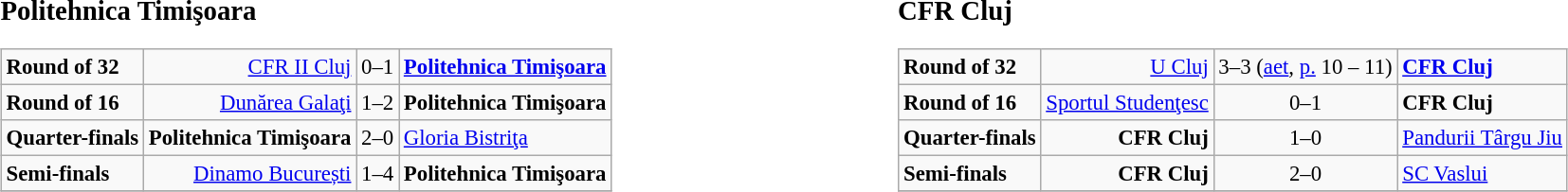<table width=100%>
<tr>
<td width=50% valign=top><br><big><strong>Politehnica Timişoara</strong></big><table class="wikitable" style="font-size: 95%;">
<tr>
<td><strong>Round of 32</strong></td>
<td align=right><a href='#'>CFR II Cluj</a></td>
<td>0–1</td>
<td><strong><a href='#'>Politehnica Timişoara</a></strong></td>
</tr>
<tr>
<td><strong>Round of 16</strong></td>
<td align=right><a href='#'>Dunărea Galaţi</a></td>
<td>1–2</td>
<td><strong>Politehnica Timişoara</strong></td>
</tr>
<tr>
<td><strong>Quarter-finals</strong></td>
<td align=right><strong>Politehnica Timişoara</strong></td>
<td>2–0</td>
<td><a href='#'>Gloria Bistriţa</a></td>
</tr>
<tr>
<td><strong>Semi-finals</strong></td>
<td align=right><a href='#'>Dinamo București</a></td>
<td>1–4</td>
<td><strong>Politehnica Timişoara</strong></td>
</tr>
<tr>
</tr>
</table>
</td>
<td width=50% valign=top><br><big><strong>CFR Cluj</strong></big><table class="wikitable" style="font-size: 95%;">
<tr>
<td><strong>Round of 32</strong></td>
<td align=right><a href='#'>U Cluj</a></td>
<td>3–3 (<a href='#'>aet</a>, <a href='#'>p.</a> 10 – 11)</td>
<td><strong><a href='#'>CFR Cluj</a></strong></td>
</tr>
<tr>
<td><strong>Round of 16</strong></td>
<td align=right><a href='#'>Sportul Studenţesc</a></td>
<td align="center">0–1</td>
<td><strong>CFR Cluj</strong></td>
</tr>
<tr>
<td><strong>Quarter-finals</strong></td>
<td align=right><strong>CFR Cluj</strong></td>
<td align="center">1–0</td>
<td><a href='#'>Pandurii Târgu Jiu</a></td>
</tr>
<tr>
<td><strong>Semi-finals</strong></td>
<td align=right><strong>CFR Cluj</strong></td>
<td align="center">2–0</td>
<td><a href='#'>SC Vaslui</a></td>
</tr>
<tr valign=top>
</tr>
</table>
</td>
</tr>
</table>
